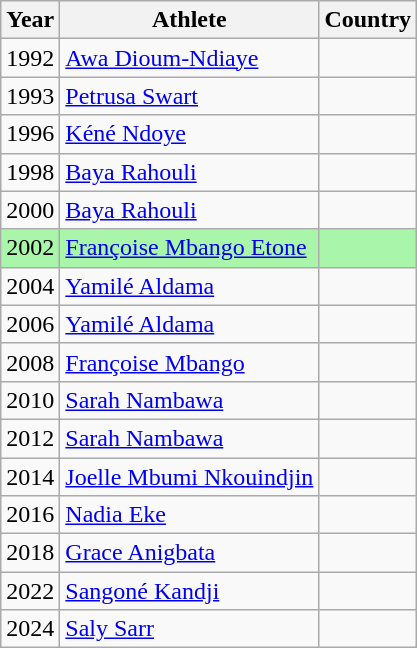<table class="wikitable sortable">
<tr>
<th>Year</th>
<th>Athlete</th>
<th>Country</th>
</tr>
<tr>
<td>1992</td>
<td><a href='#'>Awa Dioum-Ndiaye</a></td>
<td></td>
</tr>
<tr>
<td>1993</td>
<td><a href='#'>Petrusa Swart</a></td>
<td></td>
</tr>
<tr>
<td>1996</td>
<td><a href='#'>Kéné Ndoye</a></td>
<td></td>
</tr>
<tr>
<td>1998</td>
<td><a href='#'>Baya Rahouli</a></td>
<td></td>
</tr>
<tr>
<td>2000</td>
<td><a href='#'>Baya Rahouli</a></td>
<td></td>
</tr>
<tr bgcolor=#A9F5A9>
<td>2002</td>
<td><a href='#'>Françoise Mbango Etone</a></td>
<td></td>
</tr>
<tr>
<td>2004</td>
<td><a href='#'>Yamilé Aldama</a></td>
<td></td>
</tr>
<tr>
<td>2006</td>
<td><a href='#'>Yamilé Aldama</a></td>
<td></td>
</tr>
<tr>
<td>2008</td>
<td><a href='#'>Françoise Mbango</a></td>
<td></td>
</tr>
<tr>
<td>2010</td>
<td><a href='#'>Sarah Nambawa</a></td>
<td></td>
</tr>
<tr>
<td>2012</td>
<td><a href='#'>Sarah Nambawa</a></td>
<td></td>
</tr>
<tr>
<td>2014</td>
<td><a href='#'>Joelle Mbumi Nkouindjin</a></td>
<td></td>
</tr>
<tr>
<td>2016</td>
<td><a href='#'>Nadia Eke</a></td>
<td></td>
</tr>
<tr>
<td>2018</td>
<td><a href='#'>Grace Anigbata</a></td>
<td></td>
</tr>
<tr>
<td>2022</td>
<td><a href='#'>Sangoné Kandji</a></td>
<td></td>
</tr>
<tr>
<td>2024</td>
<td><a href='#'>Saly Sarr</a></td>
<td></td>
</tr>
</table>
